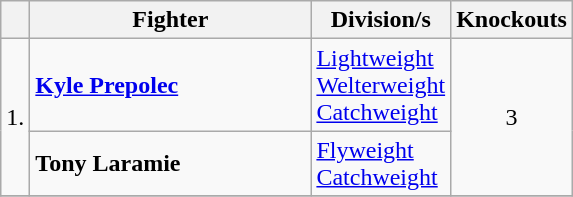<table class=wikitable>
<tr>
<th></th>
<th width=180>Fighter</th>
<th>Division/s</th>
<th>Knockouts</th>
</tr>
<tr>
<td rowspan=2>1.</td>
<td> <strong><a href='#'>Kyle Prepolec</a></strong></td>
<td><a href='#'>Lightweight</a><br> <a href='#'>Welterweight</a><br> <a href='#'>Catchweight</a></td>
<td rowspan=2 style="text-align:center;">3</td>
</tr>
<tr>
<td> <strong>Tony Laramie</strong></td>
<td><a href='#'>Flyweight</a><br> <a href='#'>Catchweight</a></td>
</tr>
<tr>
</tr>
</table>
